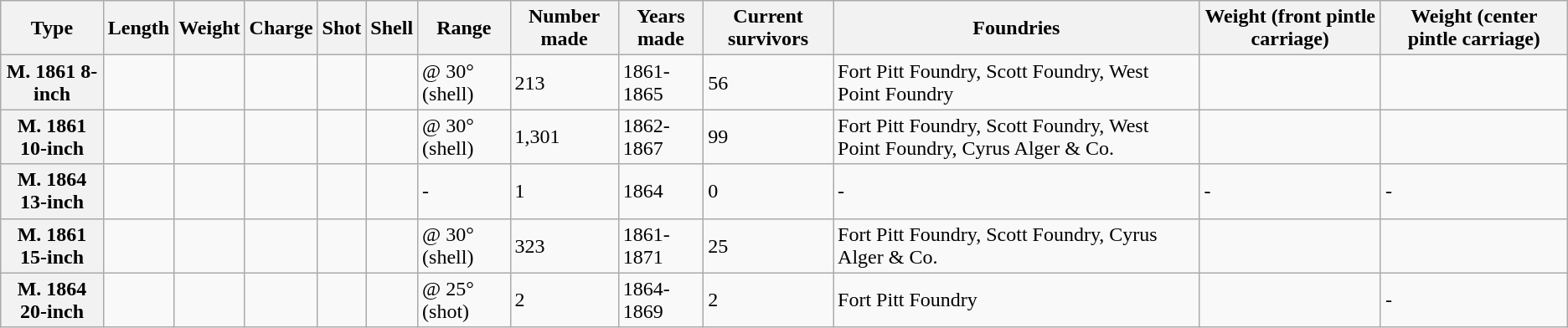<table class="wikitable">
<tr>
<th>Type</th>
<th>Length</th>
<th>Weight</th>
<th>Charge</th>
<th>Shot</th>
<th>Shell</th>
<th>Range</th>
<th>Number made</th>
<th>Years made</th>
<th>Current survivors</th>
<th>Foundries</th>
<th>Weight (front pintle carriage)</th>
<th>Weight (center pintle carriage)</th>
</tr>
<tr>
<th>M. 1861 8-inch</th>
<td></td>
<td></td>
<td></td>
<td></td>
<td></td>
<td> @ 30° (shell)</td>
<td>213</td>
<td>1861-1865</td>
<td>56</td>
<td>Fort Pitt Foundry, Scott Foundry, West Point Foundry</td>
<td></td>
<td></td>
</tr>
<tr>
<th>M. 1861 10-inch</th>
<td></td>
<td></td>
<td></td>
<td></td>
<td></td>
<td> @ 30° (shell)</td>
<td>1,301</td>
<td>1862-1867</td>
<td>99</td>
<td>Fort Pitt Foundry, Scott Foundry, West Point Foundry, Cyrus Alger & Co.</td>
<td></td>
<td></td>
</tr>
<tr>
<th>M. 1864 13-inch</th>
<td></td>
<td></td>
<td></td>
<td></td>
<td></td>
<td>-</td>
<td>1</td>
<td>1864</td>
<td>0</td>
<td>-</td>
<td>-</td>
<td>-</td>
</tr>
<tr>
<th>M. 1861 15-inch</th>
<td></td>
<td></td>
<td></td>
<td></td>
<td></td>
<td> @ 30° (shell)</td>
<td>323</td>
<td>1861-1871</td>
<td>25</td>
<td>Fort Pitt Foundry, Scott Foundry, Cyrus Alger & Co.</td>
<td></td>
<td></td>
</tr>
<tr>
<th>M. 1864 20-inch</th>
<td></td>
<td></td>
<td></td>
<td></td>
<td></td>
<td> @ 25° (shot)</td>
<td>2</td>
<td>1864-1869</td>
<td>2</td>
<td>Fort Pitt Foundry</td>
<td></td>
<td>-</td>
</tr>
</table>
